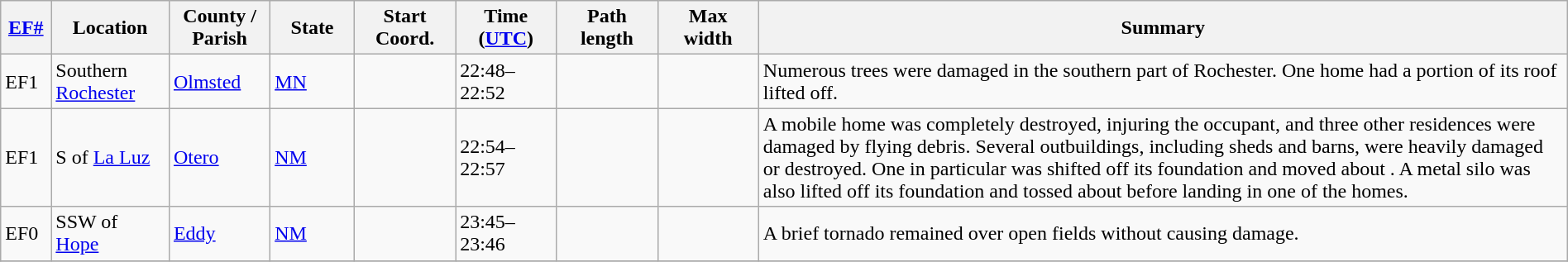<table class="wikitable sortable" style="width:100%;">
<tr>
<th scope="col" style="width:3%; text-align:center;"><a href='#'>EF#</a></th>
<th scope="col" style="width:7%; text-align:center;" class="unsortable">Location</th>
<th scope="col" style="width:6%; text-align:center;" class="unsortable">County / Parish</th>
<th scope="col" style="width:5%; text-align:center;">State</th>
<th scope="col" style="width:6%; text-align:center;">Start Coord.</th>
<th scope="col" style="width:6%; text-align:center;">Time (<a href='#'>UTC</a>)</th>
<th scope="col" style="width:6%; text-align:center;">Path length</th>
<th scope="col" style="width:6%; text-align:center;">Max width</th>
<th scope="col" class="unsortable" style="width:48%; text-align:center;">Summary</th>
</tr>
<tr>
<td bgcolor=>EF1</td>
<td>Southern <a href='#'>Rochester</a></td>
<td><a href='#'>Olmsted</a></td>
<td><a href='#'>MN</a></td>
<td></td>
<td>22:48–22:52</td>
<td></td>
<td></td>
<td>Numerous trees were damaged in the southern part of Rochester. One home had a portion of its roof lifted off.</td>
</tr>
<tr>
<td bgcolor=>EF1</td>
<td>S of <a href='#'>La Luz</a></td>
<td><a href='#'>Otero</a></td>
<td><a href='#'>NM</a></td>
<td></td>
<td>22:54–22:57</td>
<td></td>
<td></td>
<td>A mobile home was completely destroyed, injuring the occupant, and three other residences were damaged by flying debris. Several outbuildings, including sheds and barns, were heavily damaged or destroyed. One in particular was shifted off its foundation and moved about . A metal silo was also lifted off its foundation and tossed about  before landing in one of the homes.</td>
</tr>
<tr>
<td bgcolor=>EF0</td>
<td>SSW of <a href='#'>Hope</a></td>
<td><a href='#'>Eddy</a></td>
<td><a href='#'>NM</a></td>
<td></td>
<td>23:45–23:46</td>
<td></td>
<td></td>
<td>A brief tornado remained over open fields without causing damage.</td>
</tr>
<tr>
</tr>
</table>
